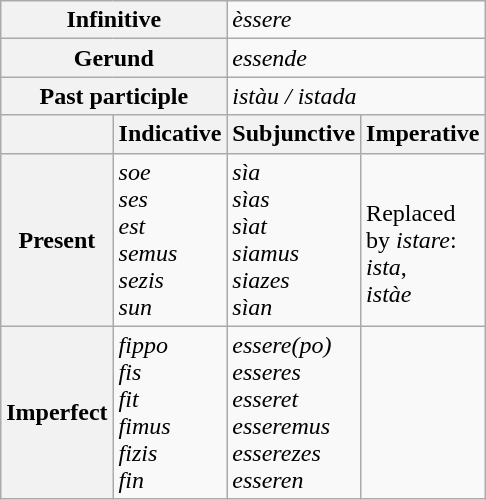<table class="wikitable">
<tr>
<th colspan=2>Infinitive</th>
<td colspan=2><em>èssere</em></td>
</tr>
<tr>
<th colspan=2>Gerund</th>
<td colspan=2><em>essende</em></td>
</tr>
<tr>
<th colspan=2>Past participle</th>
<td colspan=2><em>istàu / istada</em></td>
</tr>
<tr>
<th></th>
<th>Indicative</th>
<th>Subjunctive</th>
<th>Imperative</th>
</tr>
<tr>
<th>Present</th>
<td><em>soe</em><br><em>ses</em><br><em>est</em><br><em>semus</em><br><em>sezis</em><br><em>sun</em></td>
<td><em>sìa</em><br><em>sìas</em><br><em>sìat</em><br><em>siamus</em><br><em>siazes</em><br><em>sìan</em></td>
<td><br>Replaced<br>by <em>istare</em>:<br><em>ista</em>,<br><em>istàe</em></td>
</tr>
<tr>
<th>Imperfect</th>
<td><em>fippo</em><br><em>fis</em><br><em>fit</em><br><em>fimus</em><br><em>fizis</em><br><em>fin</em></td>
<td><em>essere(po)</em><br><em>esseres</em><br><em>esseret</em><br><em>esseremus</em><br><em>esserezes</em><br><em>esseren</em></td>
<td></td>
</tr>
</table>
